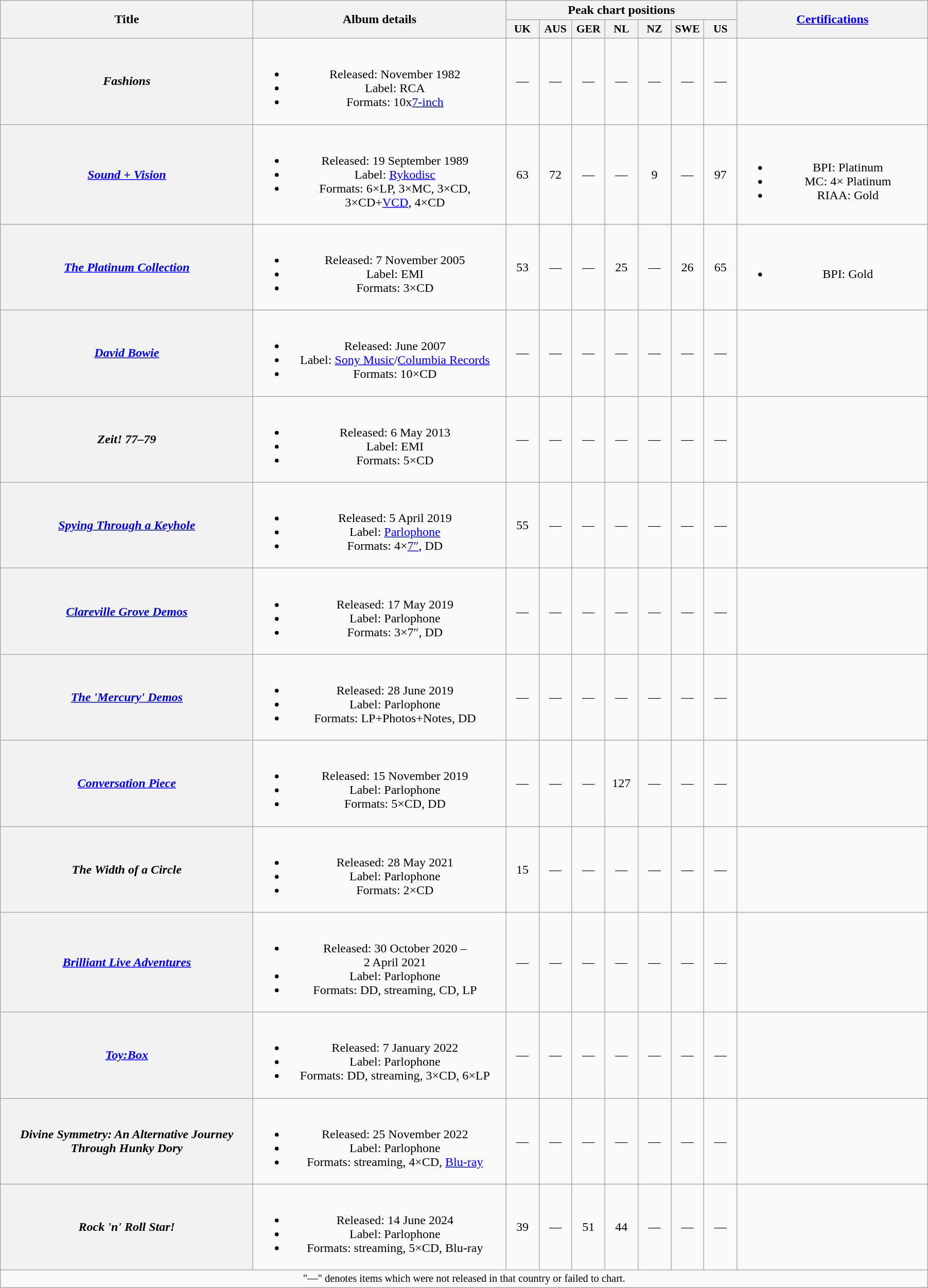<table class="wikitable plainrowheaders" style="text-align:center;">
<tr>
<th scope="col" rowspan="2" style="width:20em;">Title</th>
<th scope="col" rowspan="2" style="width:20em;">Album details</th>
<th scope="col" colspan="7">Peak chart positions</th>
<th scope="col" rowspan="2" style="width:15em;"><a href='#'>Certifications</a></th>
</tr>
<tr>
<th scope="col" style="width:2.5em;font-size:90%;">UK<br></th>
<th scope="col" style="width:2.5em;font-size:90%;">AUS<br></th>
<th scope="col" style="width:2.5em;font-size:90%;">GER<br></th>
<th scope="col" style="width:2.5em;font-size:90%;">NL<br></th>
<th scope="col" style="width:2.5em;font-size:90%;">NZ<br></th>
<th scope="col" style="width:2.5em;font-size:90%;">SWE<br></th>
<th scope="col" style="width:2.5em;font-size:90%;">US<br></th>
</tr>
<tr>
<th scope="row"><em>Fashions</em></th>
<td><br><ul><li>Released: November 1982</li><li>Label: RCA</li><li>Formats: 10x<a href='#'>7-inch</a></li></ul></td>
<td>—</td>
<td>—</td>
<td>—</td>
<td>—</td>
<td>—</td>
<td>—</td>
<td>—</td>
<td></td>
</tr>
<tr>
<th scope="row"><em><a href='#'>Sound + Vision</a></em></th>
<td><br><ul><li>Released: 19 September 1989</li><li>Label: <a href='#'>Rykodisc</a></li><li>Formats: 6×LP, 3×MC, 3×CD, 3×CD+<a href='#'>VCD</a>, 4×CD</li></ul></td>
<td>63<br></td>
<td>72</td>
<td>—</td>
<td>—</td>
<td>9</td>
<td>—</td>
<td>97</td>
<td><br><ul><li>BPI: Platinum</li><li>MC: 4× Platinum</li><li>RIAA: Gold</li></ul></td>
</tr>
<tr>
<th scope="row"><em><a href='#'>The Platinum Collection</a></em></th>
<td><br><ul><li>Released: 7 November 2005</li><li>Label: EMI</li><li>Formats: 3×CD</li></ul></td>
<td>53</td>
<td>—</td>
<td>—</td>
<td>25</td>
<td>—</td>
<td>26</td>
<td>65</td>
<td><br><ul><li>BPI: Gold</li></ul></td>
</tr>
<tr>
<th scope="row"><em><a href='#'>David Bowie</a></em></th>
<td><br><ul><li>Released: June 2007</li><li>Label: <a href='#'>Sony Music</a>/<a href='#'>Columbia Records</a></li><li>Formats: 10×CD</li></ul></td>
<td>—</td>
<td>—</td>
<td>—</td>
<td>—</td>
<td>—</td>
<td>—</td>
<td>—</td>
<td></td>
</tr>
<tr>
<th scope="row"><em>Zeit! 77–79</em></th>
<td><br><ul><li>Released: 6 May 2013</li><li>Label: EMI</li><li>Formats: 5×CD</li></ul></td>
<td>—</td>
<td>—</td>
<td>—</td>
<td>—</td>
<td>—</td>
<td>—</td>
<td>—</td>
<td></td>
</tr>
<tr>
<th scope="row"><em><a href='#'>Spying Through a Keyhole</a></em></th>
<td><br><ul><li>Released: 5 April 2019</li><li>Label: <a href='#'>Parlophone</a></li><li>Formats: 4×<a href='#'>7″</a>, DD</li></ul></td>
<td>55</td>
<td>—</td>
<td>—</td>
<td>—</td>
<td>—</td>
<td>—</td>
<td>—</td>
<td></td>
</tr>
<tr>
<th scope="row"><em><a href='#'>Clareville Grove Demos</a></em></th>
<td><br><ul><li>Released: 17 May 2019</li><li>Label: Parlophone</li><li>Formats: 3×7″, DD</li></ul></td>
<td>—</td>
<td>—</td>
<td>—</td>
<td>—</td>
<td>—</td>
<td>—</td>
<td>—</td>
<td></td>
</tr>
<tr>
<th scope="row"><em><a href='#'>The 'Mercury' Demos</a></em></th>
<td><br><ul><li>Released: 28 June 2019</li><li>Label: Parlophone</li><li>Formats: LP+Photos+Notes, DD</li></ul></td>
<td>—</td>
<td>—</td>
<td>—</td>
<td>—</td>
<td>—</td>
<td>—</td>
<td>—</td>
<td></td>
</tr>
<tr>
<th scope="row"><em><a href='#'>Conversation Piece</a></em></th>
<td><br><ul><li>Released: 15 November 2019</li><li>Label: Parlophone</li><li>Formats: 5×CD, DD</li></ul></td>
<td>—</td>
<td>—</td>
<td>—</td>
<td>127<br></td>
<td>—</td>
<td>—</td>
<td>—</td>
<td></td>
</tr>
<tr>
<th scope="row"><em>The Width of a Circle</em></th>
<td><br><ul><li>Released: 28 May 2021</li><li>Label: Parlophone</li><li>Formats: 2×CD</li></ul></td>
<td>15</td>
<td>—</td>
<td>—</td>
<td>—</td>
<td>—</td>
<td>—</td>
<td>—</td>
<td></td>
</tr>
<tr>
<th scope="row"><em><a href='#'>Brilliant Live Adventures</a></em></th>
<td><br><ul><li>Released: 30 October 2020 – <br>2 April 2021</li><li>Label: Parlophone</li><li>Formats: DD, streaming, CD, LP</li></ul></td>
<td>—</td>
<td>—</td>
<td>—</td>
<td>—</td>
<td>—</td>
<td>—</td>
<td>—</td>
<td></td>
</tr>
<tr>
<th scope="row"><em><a href='#'>Toy:Box</a></em></th>
<td><br><ul><li>Released: 7 January 2022</li><li>Label: Parlophone</li><li>Formats: DD, streaming, 3×CD, 6×LP</li></ul></td>
<td>—</td>
<td>—</td>
<td>—</td>
<td>—</td>
<td>—</td>
<td>—</td>
<td>—</td>
<td></td>
</tr>
<tr>
<th scope="row"><em>Divine Symmetry: An Alternative Journey Through Hunky Dory</em></th>
<td><br><ul><li>Released: 25 November 2022</li><li>Label: Parlophone</li><li>Formats: streaming, 4×CD, <a href='#'>Blu-ray</a></li></ul></td>
<td>—</td>
<td>—</td>
<td>—</td>
<td>—</td>
<td>—</td>
<td>—</td>
<td>—</td>
<td></td>
</tr>
<tr>
<th scope="row"><em>Rock 'n' Roll Star!</em></th>
<td><br><ul><li>Released: 14 June 2024</li><li>Label: Parlophone</li><li>Formats: streaming, 5×CD, Blu-ray</li></ul></td>
<td>39</td>
<td>—</td>
<td>51</td>
<td>44</td>
<td>—</td>
<td>—</td>
<td>—</td>
<td></td>
</tr>
<tr>
<td colspan="11" style="font-size:85%;">"—" denotes items which were not released in that country or failed to chart.</td>
</tr>
</table>
